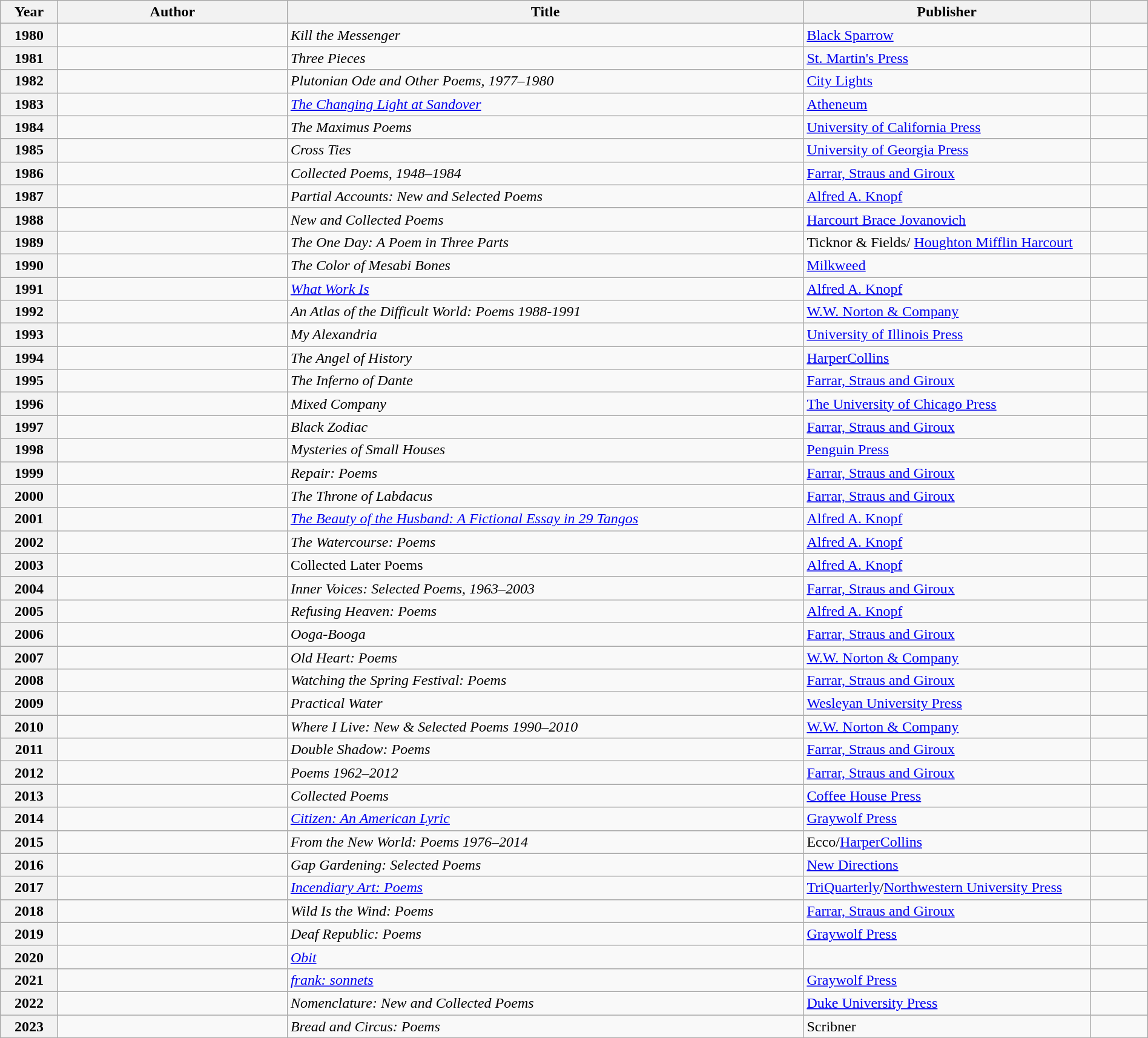<table class="wikitable sortable mw-collapsible" style="width:100%">
<tr>
<th scope="col" width="5%">Year</th>
<th scope="col" width="20%">Author</th>
<th scope="col" width="45%">Title</th>
<th scope="col" width="25%">Publisher</th>
<th scope="col" width="5%"></th>
</tr>
<tr>
<th>1980</th>
<td></td>
<td><em>Kill the Messenger</em></td>
<td><a href='#'>Black Sparrow</a></td>
<td></td>
</tr>
<tr>
<th>1981</th>
<td></td>
<td><em>Three Pieces</em></td>
<td><a href='#'>St. Martin's Press</a></td>
<td></td>
</tr>
<tr>
<th>1982</th>
<td></td>
<td><em>Plutonian Ode and Other Poems, 1977–1980</em></td>
<td><a href='#'>City Lights</a></td>
<td></td>
</tr>
<tr>
<th>1983</th>
<td></td>
<td><em><a href='#'>The Changing Light at Sandover</a></em></td>
<td><a href='#'>Atheneum</a></td>
<td></td>
</tr>
<tr>
<th>1984</th>
<td></td>
<td><em>The Maximus Poems</em></td>
<td><a href='#'>University of California Press</a></td>
<td></td>
</tr>
<tr>
<th>1985</th>
<td></td>
<td><em>Cross Ties</em></td>
<td><a href='#'>University of Georgia Press</a></td>
<td></td>
</tr>
<tr>
<th>1986</th>
<td></td>
<td><em>Collected Poems, 1948–1984</em></td>
<td><a href='#'>Farrar, Straus and Giroux</a></td>
<td></td>
</tr>
<tr>
<th>1987</th>
<td></td>
<td><em>Partial Accounts: New and Selected Poems</em></td>
<td><a href='#'>Alfred A. Knopf</a></td>
<td></td>
</tr>
<tr>
<th>1988</th>
<td></td>
<td><em>New and Collected Poems</em></td>
<td><a href='#'>Harcourt Brace Jovanovich</a></td>
<td></td>
</tr>
<tr>
<th>1989</th>
<td></td>
<td><em>The One Day: A Poem in Three Parts</em></td>
<td>Ticknor & Fields/ <a href='#'>Houghton Mifflin Harcourt</a></td>
<td></td>
</tr>
<tr>
<th>1990</th>
<td></td>
<td><em>The Color of Mesabi Bones</em></td>
<td><a href='#'>Milkweed</a></td>
<td></td>
</tr>
<tr>
<th>1991</th>
<td></td>
<td><em><a href='#'>What Work Is</a></em></td>
<td><a href='#'>Alfred A. Knopf</a></td>
<td></td>
</tr>
<tr>
<th>1992</th>
<td></td>
<td><em>An Atlas of the Difficult World: Poems 1988-1991</em></td>
<td><a href='#'>W.W. Norton & Company</a></td>
<td></td>
</tr>
<tr>
<th>1993</th>
<td></td>
<td><em>My Alexandria</em></td>
<td><a href='#'>University of Illinois Press</a></td>
<td></td>
</tr>
<tr>
<th>1994</th>
<td></td>
<td><em>The Angel of History</em></td>
<td><a href='#'>HarperCollins</a></td>
<td></td>
</tr>
<tr>
<th>1995</th>
<td></td>
<td><em>The Inferno of Dante</em></td>
<td><a href='#'>Farrar, Straus and Giroux</a></td>
<td></td>
</tr>
<tr>
<th>1996</th>
<td></td>
<td><em>Mixed Company</em></td>
<td><a href='#'>The University of Chicago Press</a></td>
<td></td>
</tr>
<tr>
<th>1997</th>
<td></td>
<td><em>Black Zodiac</em></td>
<td><a href='#'>Farrar, Straus and Giroux</a></td>
<td></td>
</tr>
<tr>
<th>1998</th>
<td></td>
<td><em>Mysteries of Small Houses</em></td>
<td><a href='#'>Penguin Press</a></td>
<td></td>
</tr>
<tr>
<th>1999</th>
<td></td>
<td><em>Repair: Poems</em></td>
<td><a href='#'>Farrar, Straus and Giroux</a></td>
<td></td>
</tr>
<tr>
<th>2000</th>
<td></td>
<td><em>The Throne of Labdacus</em></td>
<td><a href='#'>Farrar, Straus and Giroux</a></td>
<td></td>
</tr>
<tr>
<th>2001</th>
<td></td>
<td><em><a href='#'>The Beauty of the Husband: A Fictional Essay in 29 Tangos</a></em></td>
<td><a href='#'>Alfred A. Knopf</a></td>
<td></td>
</tr>
<tr>
<th>2002</th>
<td></td>
<td><em>The Watercourse: Poems</em></td>
<td><a href='#'>Alfred A. Knopf</a></td>
<td></td>
</tr>
<tr>
<th>2003</th>
<td></td>
<td>Collected Later Poems</td>
<td><a href='#'>Alfred A. Knopf</a></td>
<td></td>
</tr>
<tr>
<th>2004</th>
<td></td>
<td><em>Inner Voices: Selected Poems, 1963–2003</em></td>
<td><a href='#'>Farrar, Straus and Giroux</a></td>
<td></td>
</tr>
<tr>
<th>2005</th>
<td></td>
<td><em>Refusing Heaven: Poems</em></td>
<td scope="col" width="5%"><a href='#'>Alfred A. Knopf</a></td>
<td scope="col" width="25%"></td>
</tr>
<tr>
<th>2006</th>
<td></td>
<td><em>Ooga-Booga</em></td>
<td><a href='#'>Farrar, Straus and Giroux</a></td>
<td></td>
</tr>
<tr>
<th>2007</th>
<td></td>
<td><em>Old Heart: Poems</em></td>
<td><a href='#'>W.W. Norton & Company</a></td>
<td></td>
</tr>
<tr>
<th>2008</th>
<td></td>
<td><em>Watching the Spring Festival: Poems</em></td>
<td><a href='#'>Farrar, Straus and Giroux</a></td>
<td></td>
</tr>
<tr>
<th>2009</th>
<td></td>
<td><em>Practical Water</em></td>
<td><a href='#'>Wesleyan University Press</a></td>
<td></td>
</tr>
<tr>
<th>2010</th>
<td></td>
<td><em>Where I Live: New & Selected Poems 1990–2010</em></td>
<td><a href='#'>W.W. Norton & Company</a></td>
<td></td>
</tr>
<tr>
<th>2011</th>
<td></td>
<td><em>Double Shadow: Poems</em></td>
<td><a href='#'>Farrar, Straus and Giroux</a></td>
<td></td>
</tr>
<tr>
<th>2012</th>
<td></td>
<td><em>Poems 1962–2012</em></td>
<td><a href='#'>Farrar, Straus and Giroux</a></td>
<td></td>
</tr>
<tr>
<th>2013</th>
<td></td>
<td><em>Collected Poems</em></td>
<td><a href='#'>Coffee House Press</a></td>
<td></td>
</tr>
<tr>
<th>2014</th>
<td></td>
<td><em><a href='#'>Citizen: An American Lyric</a></em></td>
<td><a href='#'>Graywolf Press</a></td>
<td></td>
</tr>
<tr>
<th>2015</th>
<td></td>
<td><em>From the New World: Poems 1976–2014</em></td>
<td>Ecco/<a href='#'>HarperCollins</a></td>
<td></td>
</tr>
<tr>
<th>2016</th>
<td></td>
<td><em>Gap Gardening: Selected Poems</em></td>
<td><a href='#'>New Directions</a></td>
<td></td>
</tr>
<tr>
<th>2017</th>
<td></td>
<td><em><a href='#'>Incendiary Art: Poems</a></em></td>
<td><a href='#'>TriQuarterly</a>/<a href='#'>Northwestern University Press</a></td>
<td></td>
</tr>
<tr>
<th>2018</th>
<td></td>
<td><em>Wild Is the Wind: Poems</em></td>
<td><a href='#'>Farrar, Straus and Giroux</a></td>
<td></td>
</tr>
<tr>
<th>2019</th>
<td></td>
<td><em>Deaf Republic: Poems</em></td>
<td><a href='#'>Graywolf Press</a></td>
<td></td>
</tr>
<tr>
<th>2020</th>
<td></td>
<td><em><a href='#'>Obit</a></em></td>
<td></td>
<td></td>
</tr>
<tr>
<th>2021</th>
<td></td>
<td><em><a href='#'>frank: sonnets</a></em></td>
<td><a href='#'>Graywolf Press</a></td>
<td></td>
</tr>
<tr>
<th>2022</th>
<td></td>
<td><em>Nomenclature: New and Collected Poems</em></td>
<td><a href='#'>Duke University Press</a></td>
<td></td>
</tr>
<tr>
<th>2023</th>
<td></td>
<td><em>Bread and Circus: Poems</em></td>
<td>Scribner</td>
<td></td>
</tr>
</table>
